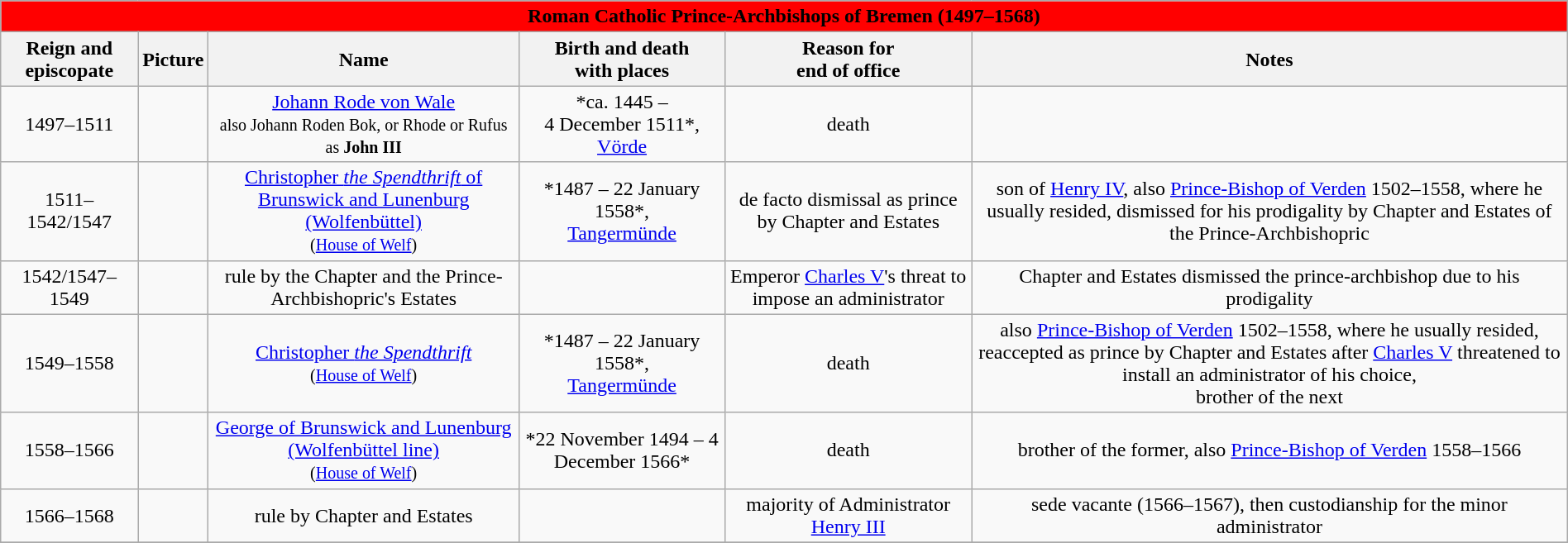<table width=100% class="wikitable">
<tr>
<td colspan="6" bgcolor=red align=center><strong><span>Roman Catholic Prince-Archbishops of Bremen (1497–1568)</span></strong></td>
</tr>
<tr>
<th>Reign and episcopate</th>
<th>Picture</th>
<th>Name</th>
<th>Birth and death<br>with places</th>
<th>Reason for <br>end of office</th>
<th>Notes</th>
</tr>
<tr>
<td align=center>1497–1511</td>
<td align=center></td>
<td align="center"><a href='#'>Johann Rode von Wale</a><br><small>also Johann Roden Bok, or Rhode or Rufus<br>as <strong>John III</strong></small></td>
<td align="center">*ca. 1445 – <br>4 December 1511*, <br><a href='#'>Vörde</a></td>
<td align="center">death</td>
<td align="center"></td>
</tr>
<tr>
<td align=center>1511–1542/1547</td>
<td align=center></td>
<td align="center"><a href='#'>Christopher <em>the Spendthrift</em> of Brunswick and Lunenburg (Wolfenbüttel)</a><br><small>(<a href='#'>House of Welf</a>)</small></td>
<td align="center">*1487 – 22 January 1558*, <br><a href='#'>Tangermünde</a></td>
<td align="center">de facto dismissal as prince by Chapter and Estates</td>
<td align="center">son of <a href='#'>Henry IV</a>, also <a href='#'>Prince-Bishop of Verden</a> 1502–1558, where he usually resided, dismissed for his prodigality by Chapter and Estates of the Prince-Archbishopric</td>
</tr>
<tr>
<td align=center>1542/1547–1549</td>
<td align=center></td>
<td align="center">rule by the Chapter and the Prince-Archbishopric's Estates</td>
<td align="center"></td>
<td align="center">Emperor <a href='#'>Charles V</a>'s threat to impose an administrator</td>
<td align="center">Chapter and Estates dismissed the prince-archbishop due to his prodigality</td>
</tr>
<tr>
<td align=center>1549–1558</td>
<td align=center></td>
<td align="center"><a href='#'>Christopher <em>the Spendthrift</em></a><br><small>(<a href='#'>House of Welf</a>)</small></td>
<td align="center">*1487 – 22 January 1558*, <br><a href='#'>Tangermünde</a></td>
<td align="center">death</td>
<td align="center">also <a href='#'>Prince-Bishop of Verden</a> 1502–1558, where he usually resided, <br>reaccepted as prince by Chapter and Estates after <a href='#'>Charles V</a> threatened to install an administrator of his choice, <br>brother of the next</td>
</tr>
<tr>
<td align=center>1558–1566</td>
<td align=center></td>
<td align="center"><a href='#'>George of Brunswick and Lunenburg (Wolfenbüttel line)</a><br><small>(<a href='#'>House of Welf</a>)</small></td>
<td align="center">*22 November 1494 – 4 December 1566*</td>
<td align="center">death</td>
<td align="center">brother of the former, also <a href='#'>Prince-Bishop of Verden</a> 1558–1566</td>
</tr>
<tr>
<td align=center>1566–1568</td>
<td align=center></td>
<td align="center">rule by Chapter and Estates</td>
<td align="center"></td>
<td align="center">majority of Administrator <a href='#'>Henry III</a></td>
<td align="center">sede vacante (1566–1567), then custodianship for the minor administrator</td>
</tr>
<tr>
</tr>
</table>
